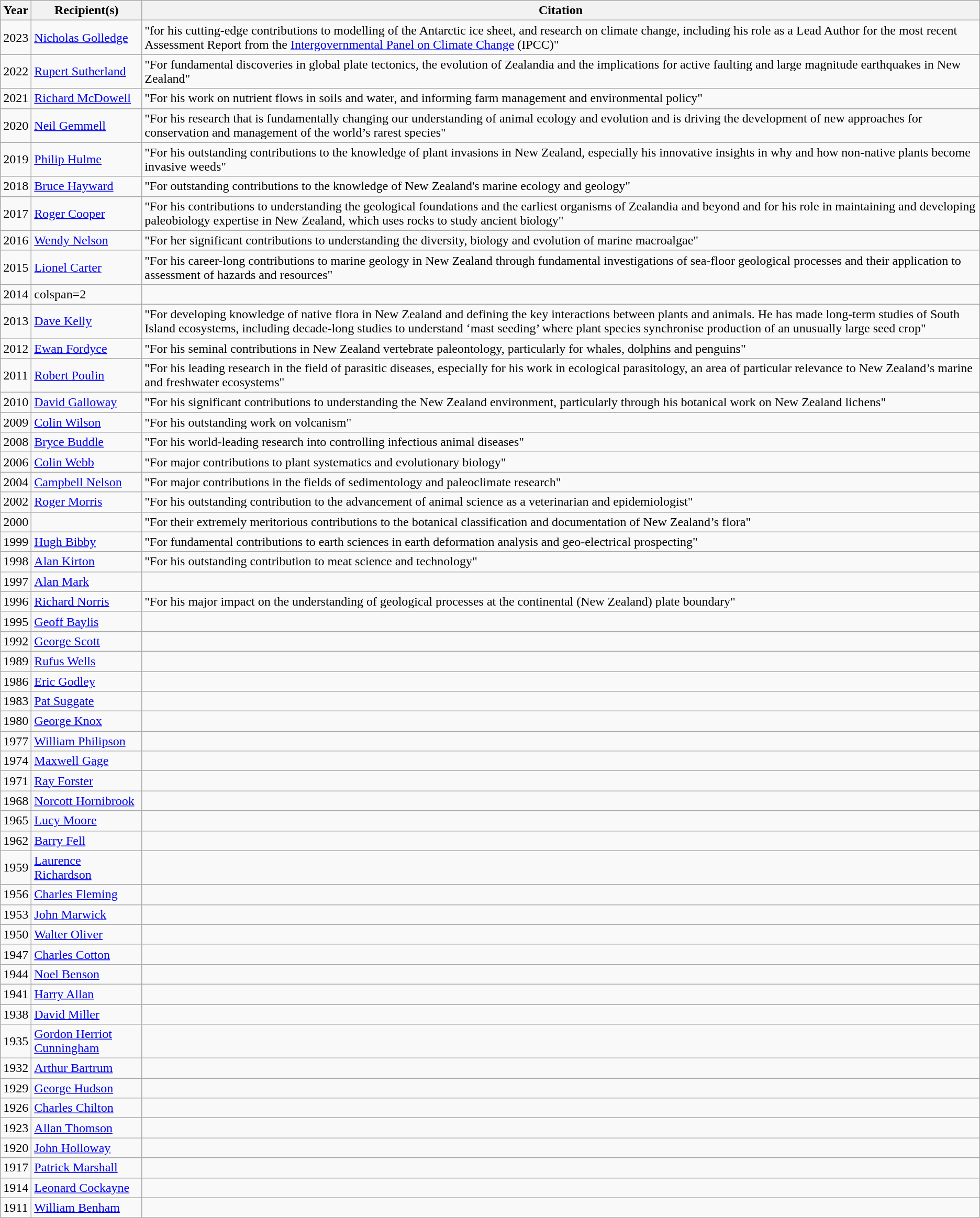<table class="wikitable">
<tr>
<th>Year</th>
<th>Recipient(s)</th>
<th>Citation</th>
</tr>
<tr>
<td>2023</td>
<td><a href='#'>Nicholas Golledge</a></td>
<td>"for his cutting-edge contributions to modelling of the Antarctic ice sheet, and research on climate change, including his role as a Lead Author for the most recent Assessment Report from the <a href='#'>Intergovernmental Panel on Climate Change</a> (IPCC)"</td>
</tr>
<tr>
<td>2022</td>
<td><a href='#'>Rupert Sutherland</a></td>
<td>"For fundamental discoveries in global plate tectonics, the evolution of Zealandia and the implications for active faulting and large magnitude earthquakes in New Zealand"</td>
</tr>
<tr>
<td>2021</td>
<td><a href='#'>Richard McDowell</a></td>
<td>"For his work on nutrient flows in soils and water, and informing farm management and environmental policy"</td>
</tr>
<tr>
<td>2020</td>
<td><a href='#'>Neil Gemmell</a></td>
<td>"For his research that is fundamentally changing our understanding of animal ecology and evolution and is driving the development of new approaches for conservation and management of the world’s rarest species"</td>
</tr>
<tr>
<td>2019</td>
<td><a href='#'>Philip Hulme</a></td>
<td>"For his outstanding contributions to the knowledge of plant invasions in New Zealand, especially his innovative insights in why and how non-native plants become invasive weeds"</td>
</tr>
<tr>
<td>2018</td>
<td><a href='#'>Bruce Hayward</a></td>
<td>"For outstanding contributions to the knowledge of New Zealand's marine ecology and geology"</td>
</tr>
<tr>
<td>2017</td>
<td><a href='#'>Roger Cooper</a></td>
<td>"For his contributions to understanding the geological foundations and the earliest organisms of Zealandia and beyond and for his role in maintaining and developing paleobiology expertise in New Zealand, which uses rocks to study ancient biology"</td>
</tr>
<tr>
<td>2016</td>
<td><a href='#'>Wendy Nelson</a></td>
<td>"For her significant contributions to understanding the diversity, biology and evolution of marine macroalgae"</td>
</tr>
<tr>
<td>2015</td>
<td><a href='#'>Lionel Carter</a></td>
<td>"For his career-long contributions to marine geology in New Zealand through fundamental investigations of sea-floor geological processes and their application to assessment of hazards and resources"</td>
</tr>
<tr>
<td>2014</td>
<td>colspan=2 </td>
</tr>
<tr>
<td>2013</td>
<td><a href='#'>Dave Kelly</a></td>
<td>"For developing knowledge of native flora in New Zealand and defining the key interactions between plants and animals. He has made long-term studies of South Island ecosystems, including decade-long studies to understand ‘mast seeding’ where plant species synchronise production of an unusually large seed crop"</td>
</tr>
<tr>
<td>2012</td>
<td><a href='#'>Ewan Fordyce</a></td>
<td>"For his seminal contributions in New Zealand vertebrate paleontology, particularly for whales, dolphins and penguins"</td>
</tr>
<tr>
<td>2011</td>
<td><a href='#'>Robert Poulin</a></td>
<td>"For his leading research in the field of parasitic diseases, especially for his work in ecological parasitology, an area of particular relevance to New Zealand’s marine and freshwater ecosystems"</td>
</tr>
<tr>
<td>2010</td>
<td><a href='#'>David Galloway</a></td>
<td>"For his significant contributions to understanding the New Zealand environment, particularly through his botanical work on New Zealand lichens"</td>
</tr>
<tr>
<td>2009</td>
<td><a href='#'>Colin Wilson</a></td>
<td>"For his outstanding work on volcanism"</td>
</tr>
<tr>
<td>2008</td>
<td><a href='#'>Bryce Buddle</a></td>
<td>"For his world-leading research into controlling infectious animal diseases"</td>
</tr>
<tr>
<td>2006</td>
<td><a href='#'>Colin Webb</a></td>
<td>"For major contributions to plant systematics and evolutionary biology"</td>
</tr>
<tr>
<td>2004</td>
<td><a href='#'>Campbell Nelson</a></td>
<td>"For major contributions in the fields of sedimentology and paleoclimate research"</td>
</tr>
<tr>
<td>2002</td>
<td><a href='#'>Roger Morris</a></td>
<td>"For his outstanding contribution to the advancement of animal science as a veterinarian and epidemiologist"</td>
</tr>
<tr>
<td>2000</td>
<td></td>
<td>"For their extremely meritorious contributions to the botanical classification and documentation of New Zealand’s flora"</td>
</tr>
<tr>
<td>1999</td>
<td><a href='#'>Hugh Bibby</a></td>
<td>"For fundamental contributions to earth sciences in earth deformation analysis and geo-electrical prospecting"</td>
</tr>
<tr>
<td>1998</td>
<td><a href='#'>Alan Kirton</a></td>
<td>"For his outstanding contribution to meat science and technology"</td>
</tr>
<tr>
<td>1997</td>
<td><a href='#'>Alan Mark</a></td>
<td></td>
</tr>
<tr>
<td>1996</td>
<td><a href='#'>Richard Norris</a></td>
<td>"For his major impact on the understanding of geological processes at the continental (New Zealand) plate boundary"</td>
</tr>
<tr>
<td>1995</td>
<td><a href='#'>Geoff Baylis</a></td>
<td></td>
</tr>
<tr>
<td>1992</td>
<td><a href='#'>George Scott</a></td>
<td></td>
</tr>
<tr>
<td>1989</td>
<td><a href='#'>Rufus Wells</a></td>
<td></td>
</tr>
<tr>
<td>1986</td>
<td><a href='#'>Eric Godley</a></td>
<td></td>
</tr>
<tr>
<td>1983</td>
<td><a href='#'>Pat Suggate</a></td>
<td></td>
</tr>
<tr>
<td>1980</td>
<td><a href='#'>George Knox</a></td>
<td></td>
</tr>
<tr>
<td>1977</td>
<td><a href='#'>William Philipson</a></td>
<td></td>
</tr>
<tr>
<td>1974</td>
<td><a href='#'>Maxwell Gage</a></td>
<td></td>
</tr>
<tr>
<td>1971</td>
<td><a href='#'>Ray Forster</a></td>
<td></td>
</tr>
<tr>
<td>1968</td>
<td><a href='#'>Norcott Hornibrook</a></td>
<td></td>
</tr>
<tr>
<td>1965</td>
<td><a href='#'>Lucy Moore</a></td>
<td></td>
</tr>
<tr>
<td>1962</td>
<td><a href='#'>Barry Fell</a></td>
<td></td>
</tr>
<tr>
<td>1959</td>
<td><a href='#'>Laurence Richardson</a></td>
<td></td>
</tr>
<tr>
<td>1956</td>
<td><a href='#'>Charles Fleming</a></td>
<td></td>
</tr>
<tr>
<td>1953</td>
<td><a href='#'>John Marwick</a></td>
<td></td>
</tr>
<tr>
<td>1950</td>
<td><a href='#'>Walter Oliver</a></td>
<td></td>
</tr>
<tr>
<td>1947</td>
<td><a href='#'>Charles Cotton</a></td>
<td></td>
</tr>
<tr>
<td>1944</td>
<td><a href='#'>Noel Benson</a></td>
<td></td>
</tr>
<tr>
<td>1941</td>
<td><a href='#'>Harry Allan</a></td>
<td></td>
</tr>
<tr>
<td>1938</td>
<td><a href='#'>David Miller</a></td>
<td></td>
</tr>
<tr>
<td>1935</td>
<td><a href='#'>Gordon Herriot Cunningham</a></td>
<td></td>
</tr>
<tr>
<td>1932</td>
<td><a href='#'>Arthur Bartrum</a></td>
<td></td>
</tr>
<tr>
<td>1929</td>
<td><a href='#'>George Hudson</a></td>
<td></td>
</tr>
<tr>
<td>1926</td>
<td><a href='#'>Charles Chilton</a></td>
<td></td>
</tr>
<tr>
<td>1923</td>
<td><a href='#'>Allan Thomson</a></td>
<td></td>
</tr>
<tr>
<td>1920</td>
<td><a href='#'>John Holloway</a></td>
<td></td>
</tr>
<tr>
<td>1917</td>
<td><a href='#'>Patrick Marshall</a></td>
<td></td>
</tr>
<tr>
<td>1914</td>
<td><a href='#'>Leonard Cockayne</a></td>
<td></td>
</tr>
<tr>
<td>1911</td>
<td><a href='#'>William Benham</a></td>
<td></td>
</tr>
</table>
